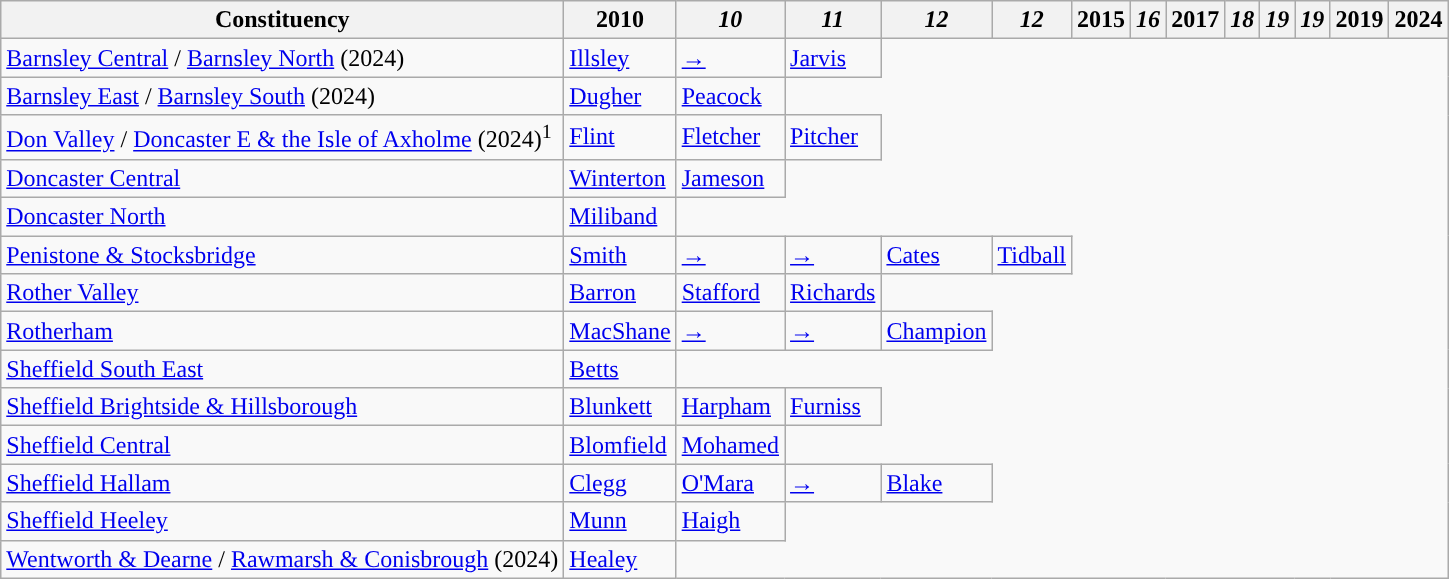<table class="wikitable">
<tr>
<th>Constituency</th>
<th>2010</th>
<th><em>10</em></th>
<th><em>11</em></th>
<th><em>12</em></th>
<th><em>12</em></th>
<th>2015</th>
<th><em>16</em></th>
<th>2017</th>
<th><em>18</em></th>
<th><em>19</em></th>
<th><em>19</em></th>
<th>2019</th>
<th>2024</th>
</tr>
<tr>
<td><a href='#'>Barnsley Central</a> / <a href='#'>Barnsley North</a> (2024)</td>
<td><a href='#'>Illsley</a></td>
<td><a href='#'>→</a></td>
<td><a href='#'>Jarvis</a></td>
</tr>
<tr>
<td><a href='#'>Barnsley East</a> / <a href='#'>Barnsley South</a> (2024)</td>
<td><a href='#'>Dugher</a></td>
<td><a href='#'>Peacock</a></td>
</tr>
<tr>
<td><a href='#'>Don Valley</a> / <a href='#'>Doncaster E & the Isle of Axholme</a> (2024)<sup>1</sup></td>
<td><a href='#'>Flint</a></td>
<td><a href='#'>Fletcher</a></td>
<td><a href='#'>Pitcher</a></td>
</tr>
<tr>
<td><a href='#'>Doncaster Central</a></td>
<td><a href='#'>Winterton</a></td>
<td><a href='#'>Jameson</a></td>
</tr>
<tr>
<td><a href='#'>Doncaster North</a></td>
<td><a href='#'>Miliband</a></td>
</tr>
<tr>
<td><a href='#'>Penistone & Stocksbridge</a></td>
<td><a href='#'>Smith</a></td>
<td><a href='#'>→</a></td>
<td><a href='#'>→</a></td>
<td><a href='#'>Cates</a></td>
<td><a href='#'>Tidball</a></td>
</tr>
<tr>
<td><a href='#'>Rother Valley</a></td>
<td><a href='#'>Barron</a></td>
<td><a href='#'>Stafford</a></td>
<td><a href='#'>Richards</a></td>
</tr>
<tr>
<td><a href='#'>Rotherham</a></td>
<td><a href='#'>MacShane</a></td>
<td><a href='#'>→</a></td>
<td><a href='#'>→</a></td>
<td><a href='#'>Champion</a></td>
</tr>
<tr>
<td><a href='#'>Sheffield South East</a></td>
<td><a href='#'>Betts</a></td>
</tr>
<tr>
<td><a href='#'>Sheffield Brightside & Hillsborough</a></td>
<td><a href='#'>Blunkett</a></td>
<td><a href='#'>Harpham</a></td>
<td><a href='#'>Furniss</a></td>
</tr>
<tr>
<td><a href='#'>Sheffield Central</a></td>
<td><a href='#'>Blomfield</a></td>
<td><a href='#'>Mohamed</a></td>
</tr>
<tr>
<td><a href='#'>Sheffield Hallam</a></td>
<td><a href='#'>Clegg</a></td>
<td><a href='#'>O'Mara</a></td>
<td><a href='#'>→</a></td>
<td><a href='#'>Blake</a></td>
</tr>
<tr>
<td><a href='#'>Sheffield Heeley</a></td>
<td><a href='#'>Munn</a></td>
<td><a href='#'>Haigh</a></td>
</tr>
<tr>
<td><a href='#'>Wentworth & Dearne</a> / <a href='#'>Rawmarsh & Conisbrough</a> (2024)</td>
<td><a href='#'>Healey</a></td>
</tr>
</table>
